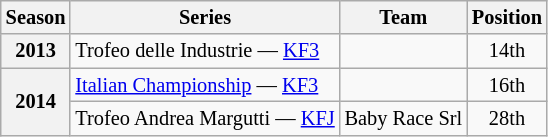<table class="wikitable" style="font-size: 85%; text-align:center">
<tr>
<th>Season</th>
<th>Series</th>
<th>Team</th>
<th>Position</th>
</tr>
<tr>
<th>2013</th>
<td align="left">Trofeo delle Industrie — <a href='#'>KF3</a></td>
<td align="left"></td>
<td>14th</td>
</tr>
<tr>
<th rowspan="2">2014</th>
<td align="left"><a href='#'>Italian Championship</a> — <a href='#'>KF3</a></td>
<td align="left"></td>
<td>16th</td>
</tr>
<tr>
<td align="left">Trofeo Andrea Margutti — <a href='#'>KFJ</a></td>
<td align="left">Baby Race Srl</td>
<td>28th</td>
</tr>
</table>
